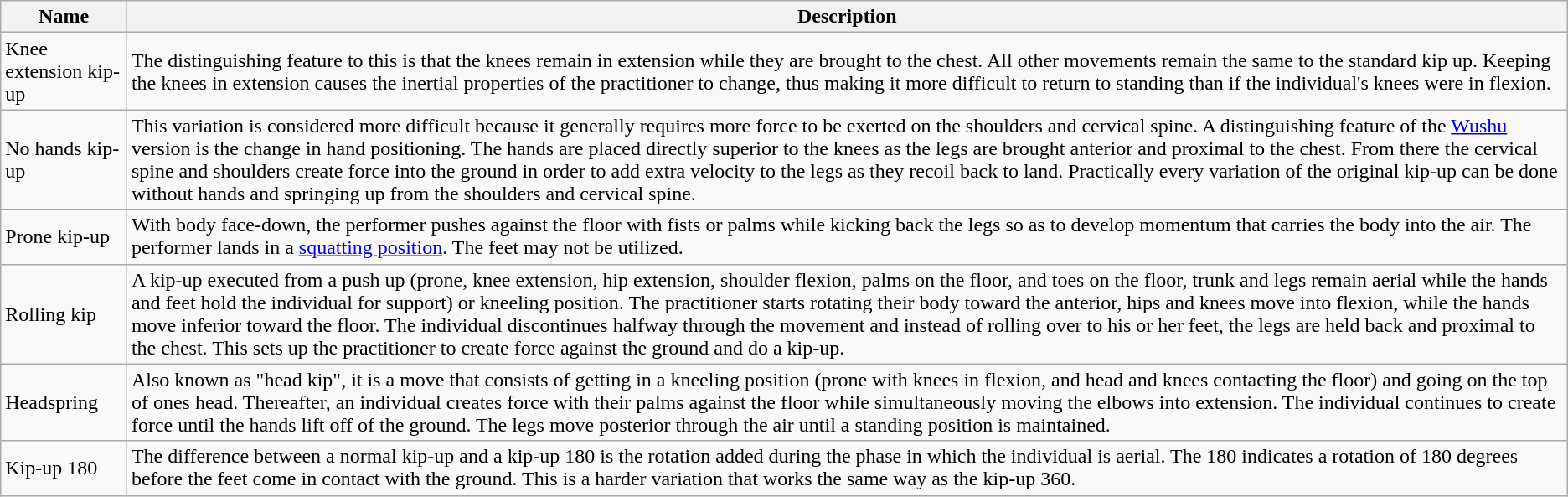<table class="wikitable">
<tr>
<th>Name</th>
<th>Description</th>
</tr>
<tr>
<td>Knee extension kip-up</td>
<td>The distinguishing feature to this is that the knees remain in extension while they are brought to the chest. All other movements remain the same to the standard kip up. Keeping the knees in extension causes the inertial properties of the practitioner to change, thus making it more difficult to return to standing than if the individual's knees were in flexion.</td>
</tr>
<tr>
<td>No hands kip-up</td>
<td>This variation is considered more difficult because it generally requires more force to be exerted on the shoulders and cervical spine. A distinguishing feature of the <a href='#'>Wushu</a> version is the change in hand positioning. The hands are placed directly superior to the knees as the legs are brought anterior and proximal to the chest. From there the cervical spine and shoulders create force into the ground in order to add extra velocity to the legs as they recoil back to land. Practically every variation of the original kip-up can be done without hands and springing up from the shoulders and cervical spine.</td>
</tr>
<tr>
<td>Prone kip-up</td>
<td>With body face-down, the performer pushes against the floor with fists or palms while kicking back the legs so as to develop momentum that carries the body into the air. The performer lands in a <a href='#'>squatting position</a>. The feet may not be utilized.</td>
</tr>
<tr>
<td>Rolling kip</td>
<td>A kip-up executed from a push up (prone, knee extension, hip extension, shoulder flexion, palms on the floor, and toes on the floor, trunk and legs remain aerial while the hands and feet hold the individual for support) or kneeling position. The practitioner starts rotating their body toward the anterior, hips and knees move into flexion, while the hands move inferior toward the floor. The individual discontinues halfway through the movement and instead of rolling over to his or her feet, the legs are held back and proximal to the chest. This sets up the practitioner to create force against the ground and do a kip-up.</td>
</tr>
<tr>
<td>Headspring</td>
<td>Also known as "head kip", it is a move that consists of getting in a kneeling position (prone with knees in flexion, and head and knees contacting the floor) and going on the top of ones head. Thereafter, an individual creates force with their palms against the floor while simultaneously moving the elbows into extension. The individual continues to create force until the hands lift off of the ground. The legs move posterior through the air until a standing position is maintained.</td>
</tr>
<tr>
<td>Kip-up 180</td>
<td>The difference between a normal kip-up and a kip-up 180 is the rotation added during the phase in which the individual is aerial. The 180 indicates a rotation of 180 degrees before the feet come in contact with the ground. This is a harder variation that works the same way as the kip-up 360.</td>
</tr>
</table>
